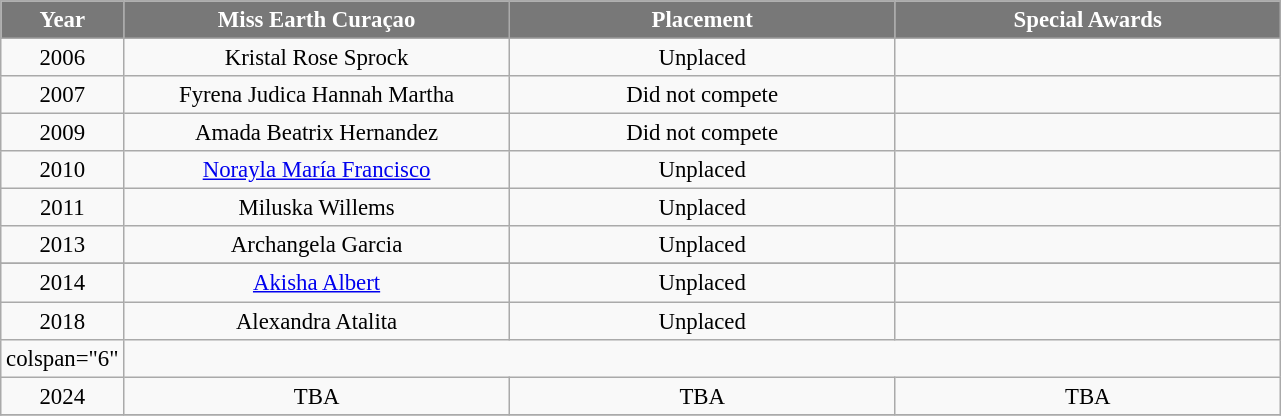<table class="wikitable sortable" style="font-size: 95%; text-align:center">
<tr>
<th width="60" style="background-color:#787878;color:#FFFFFF;">Year</th>
<th width="250" style="background-color:#787878;color:#FFFFFF;">Miss Earth Curaçao</th>
<th width="250" style="background-color:#787878;color:#FFFFFF;">Placement</th>
<th width="250" style="background-color:#787878;color:#FFFFFF;">Special Awards</th>
</tr>
<tr>
<td>2006</td>
<td>Kristal Rose Sprock</td>
<td>Unplaced</td>
<td></td>
</tr>
<tr>
<td>2007</td>
<td>Fyrena Judica Hannah Martha</td>
<td>Did not compete</td>
<td></td>
</tr>
<tr>
<td>2009</td>
<td>Amada Beatrix Hernandez</td>
<td>Did not compete</td>
<td></td>
</tr>
<tr>
<td>2010</td>
<td><a href='#'>Norayla María Francisco</a></td>
<td>Unplaced</td>
<td></td>
</tr>
<tr>
<td>2011</td>
<td>Miluska Willems</td>
<td>Unplaced</td>
<td></td>
</tr>
<tr>
<td>2013</td>
<td>Archangela Garcia</td>
<td>Unplaced</td>
<td></td>
</tr>
<tr>
</tr>
<tr>
<td>2014</td>
<td><a href='#'>Akisha Albert</a></td>
<td>Unplaced</td>
<td></td>
</tr>
<tr>
<td>2018</td>
<td>Alexandra Atalita</td>
<td>Unplaced</td>
<td></td>
</tr>
<tr>
<td>colspan="6" </td>
</tr>
<tr>
<td>2024</td>
<td>TBA</td>
<td>TBA</td>
<td>TBA</td>
</tr>
<tr>
</tr>
</table>
